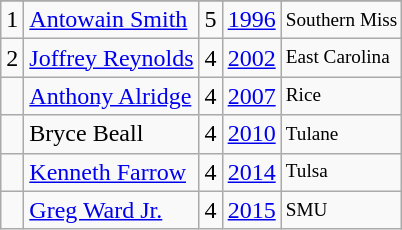<table class="wikitable">
<tr>
</tr>
<tr>
<td>1</td>
<td><a href='#'>Antowain Smith</a></td>
<td>5</td>
<td><a href='#'>1996</a></td>
<td style="font-size:80%;">Southern Miss</td>
</tr>
<tr>
<td>2</td>
<td><a href='#'>Joffrey Reynolds</a></td>
<td>4</td>
<td><a href='#'>2002</a></td>
<td style="font-size:80%;">East Carolina</td>
</tr>
<tr>
<td></td>
<td><a href='#'>Anthony Alridge</a></td>
<td>4</td>
<td><a href='#'>2007</a></td>
<td style="font-size:80%;">Rice</td>
</tr>
<tr>
<td></td>
<td>Bryce Beall</td>
<td>4</td>
<td><a href='#'>2010</a></td>
<td style="font-size:80%;">Tulane</td>
</tr>
<tr>
<td></td>
<td><a href='#'>Kenneth Farrow</a></td>
<td>4</td>
<td><a href='#'>2014</a></td>
<td style="font-size:80%;">Tulsa</td>
</tr>
<tr>
<td></td>
<td><a href='#'>Greg Ward Jr.</a></td>
<td>4</td>
<td><a href='#'>2015</a></td>
<td style="font-size:80%;">SMU</td>
</tr>
</table>
